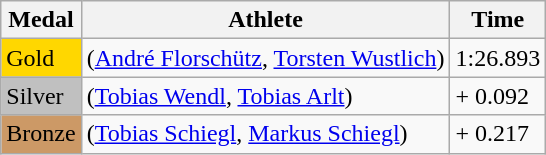<table class="wikitable">
<tr>
<th>Medal</th>
<th>Athlete</th>
<th>Time</th>
</tr>
<tr>
<td bgcolor="gold">Gold</td>
<td> (<a href='#'>André Florschütz</a>, <a href='#'>Torsten Wustlich</a>)</td>
<td>1:26.893</td>
</tr>
<tr>
<td bgcolor="silver">Silver</td>
<td> (<a href='#'>Tobias Wendl</a>, <a href='#'>Tobias Arlt</a>)</td>
<td>+ 0.092</td>
</tr>
<tr>
<td bgcolor="CC9966">Bronze</td>
<td> (<a href='#'>Tobias Schiegl</a>, <a href='#'>Markus Schiegl</a>)</td>
<td>+ 0.217</td>
</tr>
</table>
